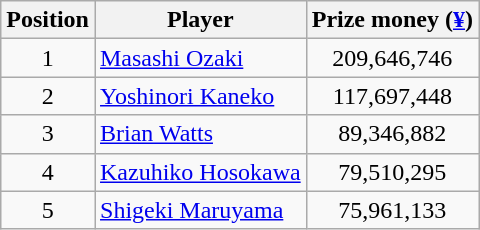<table class="wikitable">
<tr>
<th>Position</th>
<th>Player</th>
<th>Prize money (<a href='#'>¥</a>)</th>
</tr>
<tr>
<td align=center>1</td>
<td> <a href='#'>Masashi Ozaki</a></td>
<td align=center>209,646,746</td>
</tr>
<tr>
<td align=center>2</td>
<td> <a href='#'>Yoshinori Kaneko</a></td>
<td align=center>117,697,448</td>
</tr>
<tr>
<td align=center>3</td>
<td> <a href='#'>Brian Watts</a></td>
<td align=center>89,346,882</td>
</tr>
<tr>
<td align=center>4</td>
<td> <a href='#'>Kazuhiko Hosokawa</a></td>
<td align=center>79,510,295</td>
</tr>
<tr>
<td align=center>5</td>
<td> <a href='#'>Shigeki Maruyama</a></td>
<td align=center>75,961,133</td>
</tr>
</table>
